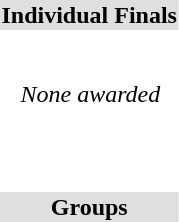<table>
<tr bgcolor="DFDFDF">
<td colspan="4" align="center"><strong>Individual Finals</strong></td>
</tr>
<tr>
<th scope=row style="text-align:left"><br></th>
<td></td>
<td></td>
<td></td>
</tr>
<tr>
<th scope=row style="text-align:left"><br></th>
<td></td>
<td><br><br></td>
<td><em>None awarded</em></td>
</tr>
<tr>
<th scope=row style="text-align:left"><br></th>
<td></td>
<td></td>
<td></td>
</tr>
<tr>
<th scope=row style="text-align:left"><br></th>
<td></td>
<td></td>
<td></td>
</tr>
<tr bgcolor="DFDFDF">
<td colspan="4" align="center"><strong>Groups</strong></td>
</tr>
<tr>
<th scope=row style="text-align:left"><br></th>
<td valign="top"></td>
<td valign="top"></td>
<td valign="top"></td>
</tr>
<tr>
<th scope=row style="text-align:left"><br></th>
<td valign="top"></td>
<td valign="top"></td>
<td valign="top"></td>
</tr>
<tr>
<th scope=row style="text-align:left"><br></th>
<td valign="top"></td>
<td valign="top"></td>
<td valign="top"></td>
</tr>
</table>
